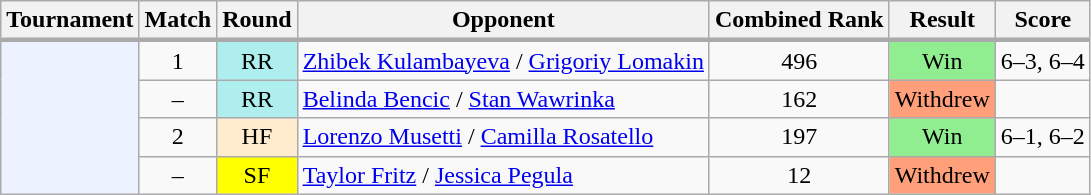<table class="wikitable">
<tr>
<th>Tournament</th>
<th>Match</th>
<th>Round</th>
<th>Opponent</th>
<th>Combined Rank</th>
<th>Result</th>
<th>Score</th>
</tr>
<tr style="border-top:3px solid #aaaaaa">
<td rowspan="4" style="background:#ecf2ff; text-align:left"></td>
<td style="text-align:center">1</td>
<td style="text-align:center; background:#afeeee">RR</td>
<td> <a href='#'>Zhibek Kulambayeva</a> /  <a href='#'>Grigoriy Lomakin</a></td>
<td style="text-align:center">496</td>
<td style="text-align:center; background:lightgreen">Win</td>
<td>6–3, 6–4</td>
</tr>
<tr>
<td style="text-align:center">–</td>
<td style="text-align:center; background:#afeeee">RR</td>
<td> <a href='#'>Belinda Bencic</a> /  <a href='#'>Stan Wawrinka</a></td>
<td style="text-align:center">162</td>
<td style="text-align:center; background:#ffa07a">Withdrew</td>
<td></td>
</tr>
<tr>
<td style="text-align:center">2</td>
<td style="text-align:center; background:#ffebcd">HF</td>
<td> <a href='#'>Lorenzo Musetti</a> /  <a href='#'>Camilla Rosatello</a></td>
<td style="text-align:center">197</td>
<td style="text-align:center; background:lightgreen">Win</td>
<td>6–1, 6–2</td>
</tr>
<tr>
<td style="text-align:center">–</td>
<td style="text-align:center; background:yellow">SF</td>
<td> <a href='#'>Taylor Fritz</a> /  <a href='#'>Jessica Pegula</a></td>
<td style="text-align:center">12</td>
<td style="text-align:center; background:#ffa07a">Withdrew</td>
<td></td>
</tr>
</table>
